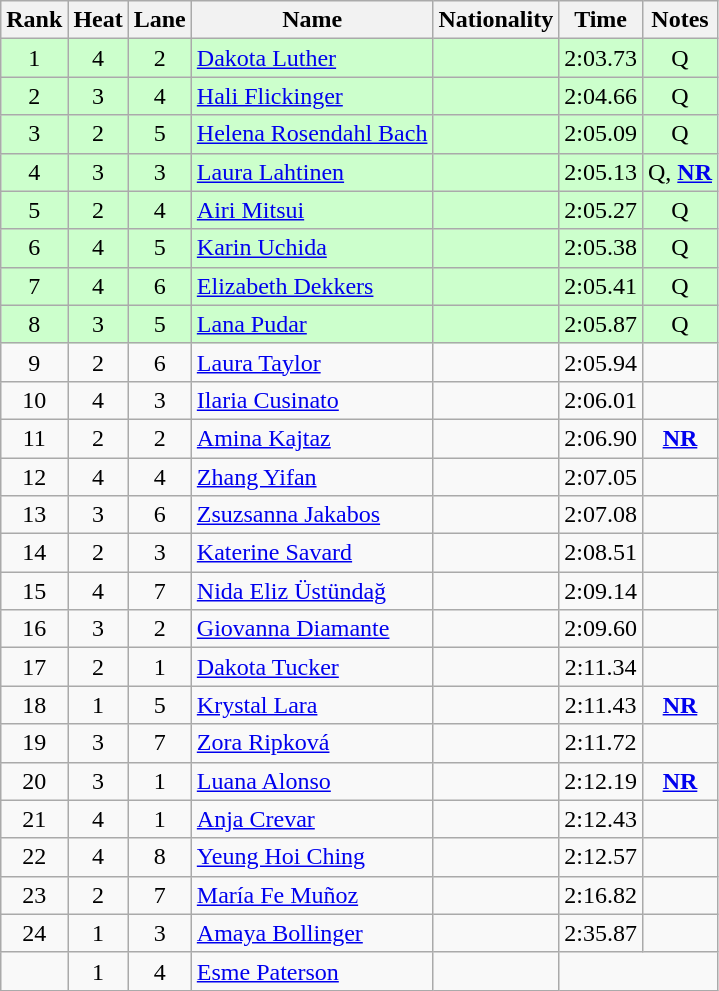<table class="wikitable sortable" style="text-align:center">
<tr>
<th>Rank</th>
<th>Heat</th>
<th>Lane</th>
<th>Name</th>
<th>Nationality</th>
<th>Time</th>
<th>Notes</th>
</tr>
<tr bgcolor=ccffcc>
<td>1</td>
<td>4</td>
<td>2</td>
<td align=left><a href='#'>Dakota Luther</a></td>
<td align=left></td>
<td>2:03.73</td>
<td>Q</td>
</tr>
<tr bgcolor=ccffcc>
<td>2</td>
<td>3</td>
<td>4</td>
<td align=left><a href='#'>Hali Flickinger</a></td>
<td align=left></td>
<td>2:04.66</td>
<td>Q</td>
</tr>
<tr bgcolor=ccffcc>
<td>3</td>
<td>2</td>
<td>5</td>
<td align=left><a href='#'>Helena Rosendahl Bach</a></td>
<td align=left></td>
<td>2:05.09</td>
<td>Q</td>
</tr>
<tr bgcolor=ccffcc>
<td>4</td>
<td>3</td>
<td>3</td>
<td align=left><a href='#'>Laura Lahtinen</a></td>
<td align=left></td>
<td>2:05.13</td>
<td>Q, <strong><a href='#'>NR</a></strong></td>
</tr>
<tr bgcolor=ccffcc>
<td>5</td>
<td>2</td>
<td>4</td>
<td align=left><a href='#'>Airi Mitsui</a></td>
<td align=left></td>
<td>2:05.27</td>
<td>Q</td>
</tr>
<tr bgcolor=ccffcc>
<td>6</td>
<td>4</td>
<td>5</td>
<td align=left><a href='#'>Karin Uchida</a></td>
<td align=left></td>
<td>2:05.38</td>
<td>Q</td>
</tr>
<tr bgcolor=ccffcc>
<td>7</td>
<td>4</td>
<td>6</td>
<td align=left><a href='#'>Elizabeth Dekkers</a></td>
<td align=left></td>
<td>2:05.41</td>
<td>Q</td>
</tr>
<tr bgcolor=ccffcc>
<td>8</td>
<td>3</td>
<td>5</td>
<td align=left><a href='#'>Lana Pudar</a></td>
<td align=left></td>
<td>2:05.87</td>
<td>Q</td>
</tr>
<tr>
<td>9</td>
<td>2</td>
<td>6</td>
<td align=left><a href='#'>Laura Taylor</a></td>
<td align=left></td>
<td>2:05.94</td>
<td></td>
</tr>
<tr>
<td>10</td>
<td>4</td>
<td>3</td>
<td align=left><a href='#'>Ilaria Cusinato</a></td>
<td align=left></td>
<td>2:06.01</td>
<td></td>
</tr>
<tr>
<td>11</td>
<td>2</td>
<td>2</td>
<td align=left><a href='#'>Amina Kajtaz</a></td>
<td align=left></td>
<td>2:06.90</td>
<td><strong><a href='#'>NR</a></strong></td>
</tr>
<tr>
<td>12</td>
<td>4</td>
<td>4</td>
<td align=left><a href='#'>Zhang Yifan</a></td>
<td align=left></td>
<td>2:07.05</td>
<td></td>
</tr>
<tr>
<td>13</td>
<td>3</td>
<td>6</td>
<td align=left><a href='#'>Zsuzsanna Jakabos</a></td>
<td align=left></td>
<td>2:07.08</td>
<td></td>
</tr>
<tr>
<td>14</td>
<td>2</td>
<td>3</td>
<td align=left><a href='#'>Katerine Savard</a></td>
<td align=left></td>
<td>2:08.51</td>
<td></td>
</tr>
<tr>
<td>15</td>
<td>4</td>
<td>7</td>
<td align=left><a href='#'>Nida Eliz Üstündağ</a></td>
<td align=left></td>
<td>2:09.14</td>
<td></td>
</tr>
<tr>
<td>16</td>
<td>3</td>
<td>2</td>
<td align=left><a href='#'>Giovanna Diamante</a></td>
<td align=left></td>
<td>2:09.60</td>
<td></td>
</tr>
<tr>
<td>17</td>
<td>2</td>
<td>1</td>
<td align=left><a href='#'>Dakota Tucker</a></td>
<td align=left></td>
<td>2:11.34</td>
<td></td>
</tr>
<tr>
<td>18</td>
<td>1</td>
<td>5</td>
<td align=left><a href='#'>Krystal Lara</a></td>
<td align=left></td>
<td>2:11.43</td>
<td><strong><a href='#'>NR</a></strong></td>
</tr>
<tr>
<td>19</td>
<td>3</td>
<td>7</td>
<td align=left><a href='#'>Zora Ripková</a></td>
<td align=left></td>
<td>2:11.72</td>
<td></td>
</tr>
<tr>
<td>20</td>
<td>3</td>
<td>1</td>
<td align=left><a href='#'>Luana Alonso</a></td>
<td align=left></td>
<td>2:12.19</td>
<td><strong><a href='#'>NR</a></strong></td>
</tr>
<tr>
<td>21</td>
<td>4</td>
<td>1</td>
<td align=left><a href='#'>Anja Crevar</a></td>
<td align=left></td>
<td>2:12.43</td>
<td></td>
</tr>
<tr>
<td>22</td>
<td>4</td>
<td>8</td>
<td align=left><a href='#'>Yeung Hoi Ching</a></td>
<td align=left></td>
<td>2:12.57</td>
<td></td>
</tr>
<tr>
<td>23</td>
<td>2</td>
<td>7</td>
<td align=left><a href='#'>María Fe Muñoz</a></td>
<td align=left></td>
<td>2:16.82</td>
<td></td>
</tr>
<tr>
<td>24</td>
<td>1</td>
<td>3</td>
<td align=left><a href='#'>Amaya Bollinger</a></td>
<td align=left></td>
<td>2:35.87</td>
<td></td>
</tr>
<tr>
<td></td>
<td>1</td>
<td>4</td>
<td align=left><a href='#'>Esme Paterson</a></td>
<td align=left></td>
<td colspan=2></td>
</tr>
</table>
